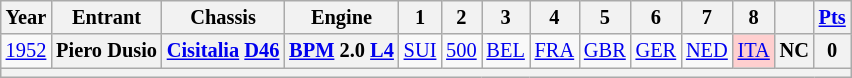<table class="wikitable" style="text-align:center; font-size:85%">
<tr>
<th>Year</th>
<th>Entrant</th>
<th>Chassis</th>
<th>Engine</th>
<th>1</th>
<th>2</th>
<th>3</th>
<th>4</th>
<th>5</th>
<th>6</th>
<th>7</th>
<th>8</th>
<th></th>
<th><a href='#'>Pts</a></th>
</tr>
<tr>
<td><a href='#'>1952</a></td>
<th nowrap>Piero Dusio</th>
<th nowrap><a href='#'>Cisitalia</a> <a href='#'>D46</a></th>
<th nowrap><a href='#'>BPM</a> 2.0 <a href='#'>L4</a></th>
<td><a href='#'>SUI</a></td>
<td><a href='#'>500</a></td>
<td><a href='#'>BEL</a></td>
<td><a href='#'>FRA</a></td>
<td><a href='#'>GBR</a></td>
<td><a href='#'>GER</a></td>
<td><a href='#'>NED</a></td>
<td style="background:#FFCFCF;"><a href='#'>ITA</a><br></td>
<th>NC</th>
<th>0</th>
</tr>
<tr>
<th colspan=14></th>
</tr>
</table>
